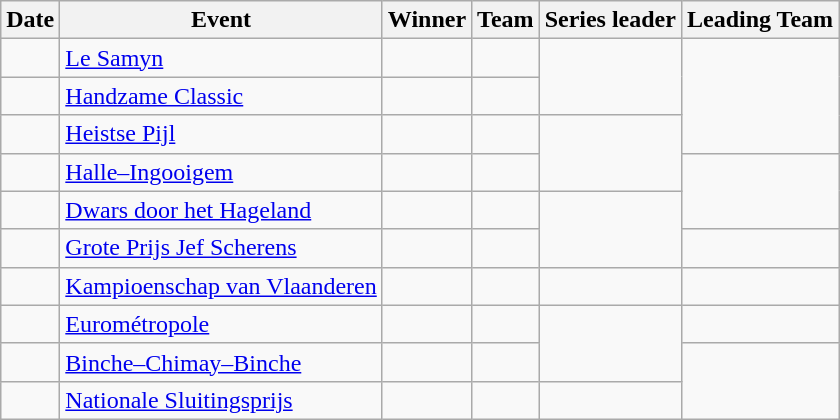<table class="wikitable sortable">
<tr>
<th>Date</th>
<th>Event</th>
<th>Winner</th>
<th>Team</th>
<th class="unsortable">Series leader</th>
<th class="unsortable">Leading Team</th>
</tr>
<tr>
<td></td>
<td><a href='#'>Le Samyn</a></td>
<td></td>
<td></td>
<td rowspan=2></td>
<td rowspan=3></td>
</tr>
<tr>
<td></td>
<td><a href='#'>Handzame Classic</a></td>
<td></td>
<td></td>
</tr>
<tr>
<td></td>
<td><a href='#'>Heistse Pijl</a></td>
<td></td>
<td></td>
<td rowspan=2></td>
</tr>
<tr>
<td></td>
<td><a href='#'>Halle–Ingooigem</a></td>
<td></td>
<td></td>
<td rowspan=2></td>
</tr>
<tr>
<td></td>
<td><a href='#'>Dwars door het Hageland</a></td>
<td></td>
<td></td>
<td rowspan=2></td>
</tr>
<tr>
<td></td>
<td><a href='#'>Grote Prijs Jef Scherens</a></td>
<td></td>
<td></td>
<td></td>
</tr>
<tr>
<td></td>
<td><a href='#'>Kampioenschap van Vlaanderen</a></td>
<td></td>
<td></td>
<td></td>
<td></td>
</tr>
<tr>
<td></td>
<td><a href='#'>Eurométropole</a></td>
<td></td>
<td></td>
<td rowspan=2></td>
<td></td>
</tr>
<tr>
<td></td>
<td><a href='#'>Binche–Chimay–Binche</a></td>
<td></td>
<td></td>
<td rowspan=2></td>
</tr>
<tr>
<td></td>
<td><a href='#'>Nationale Sluitingsprijs</a></td>
<td></td>
<td></td>
<td></td>
</tr>
</table>
